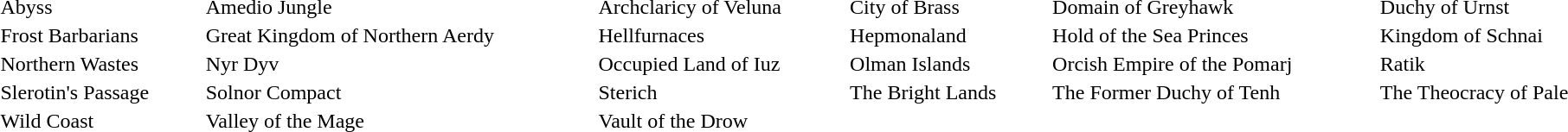<table border=0 align=left width = 100%>
<tr>
<td>Abyss</td>
<td>Amedio Jungle</td>
<td>Archclaricy of Veluna</td>
<td>City of Brass</td>
<td>Domain of Greyhawk</td>
<td>Duchy of Urnst</td>
</tr>
<tr>
<td>Frost Barbarians</td>
<td>Great Kingdom of Northern Aerdy</td>
<td>Hellfurnaces</td>
<td>Hepmonaland</td>
<td>Hold of the Sea Princes</td>
<td>Kingdom of Schnai</td>
</tr>
<tr>
<td>Northern Wastes</td>
<td>Nyr Dyv</td>
<td>Occupied Land of Iuz</td>
<td>Olman Islands</td>
<td>Orcish Empire of the Pomarj</td>
<td>Ratik</td>
</tr>
<tr>
<td>Slerotin's Passage</td>
<td>Solnor Compact</td>
<td>Sterich</td>
<td>The Bright Lands</td>
<td>The Former Duchy of Tenh</td>
<td>The Theocracy of Pale</td>
</tr>
<tr>
<td>Wild Coast</td>
<td>Valley of the Mage</td>
<td>Vault of the Drow</td>
</tr>
</table>
